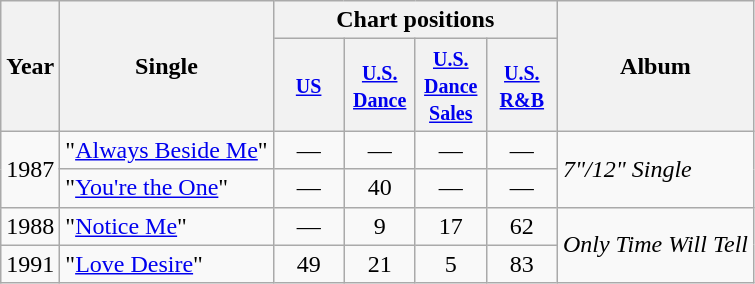<table class="wikitable">
<tr>
<th align="center" rowspan="2">Year</th>
<th align="center" rowspan="2">Single</th>
<th align="center" colspan="4">Chart positions</th>
<th align="center" rowspan="2">Album</th>
</tr>
<tr>
<th width="40"><small><a href='#'>US</a></small></th>
<th width="40"><small><a href='#'>U.S. Dance</a></small></th>
<th width="40"><small><a href='#'>U.S. Dance Sales</a></small></th>
<th width="40"><small><a href='#'>U.S. R&B</a></small></th>
</tr>
<tr>
<td align="center" rowspan="2">1987</td>
<td align="left">"<a href='#'>Always Beside Me</a>"</td>
<td align="center">—</td>
<td align="center">—</td>
<td align="center">—</td>
<td align="center">—</td>
<td align="left" rowspan="2"><em>7"/12" Single</em></td>
</tr>
<tr>
<td align="left">"<a href='#'>You're the One</a>"</td>
<td align="center">—</td>
<td align="center">40</td>
<td align="center">—</td>
<td align="center">—</td>
</tr>
<tr>
<td align="center" rowspan="1">1988</td>
<td align="left">"<a href='#'>Notice Me</a>"</td>
<td align="center">—</td>
<td align="center">9</td>
<td align="center">17</td>
<td align="center">62</td>
<td align="left" rowspan="2"><em>Only Time Will Tell</em></td>
</tr>
<tr>
<td align="center" rowspan="1">1991</td>
<td align="left">"<a href='#'>Love Desire</a>"</td>
<td align="center" valign="top">49</td>
<td align="center" valign="top">21</td>
<td align="center" valign="top">5</td>
<td align="center" valign="top">83</td>
</tr>
</table>
